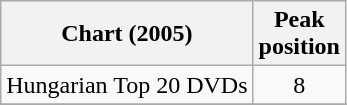<table class="wikitable sortable" border="1">
<tr>
<th scope="col">Chart (2005)</th>
<th scope="col">Peak<br>position</th>
</tr>
<tr>
<td>Hungarian Top 20 DVDs</td>
<td style="text-align:center;">8</td>
</tr>
<tr>
</tr>
</table>
